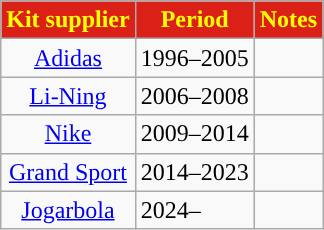<table class="wikitable" style="text-align:left;">
<tr>
<th style="text-align: center; background-color:#DB2017; color:#FFFF00">Kit supplier</th>
<th style="text-align: center; background-color:#DB2017; color:#FFFF00">Period</th>
<th style="text-align: center; background-color:#DB2017; color:#FFFF00">Notes</th>
</tr>
<tr>
<td style="text-align:center">  <a href='#'>Adidas</a></td>
<td>1996–2005</td>
<td></td>
</tr>
<tr>
<td style="text-align:center">  <a href='#'>Li-Ning</a></td>
<td>2006–2008</td>
<td></td>
</tr>
<tr>
<td style="text-align:center">  <a href='#'>Nike</a></td>
<td>2009–2014</td>
<td></td>
</tr>
<tr>
<td style="text-align:center"> <a href='#'>Grand Sport</a></td>
<td>2014–2023</td>
<td></td>
</tr>
<tr>
<td style="text-align:center">  <a href='#'>Jogarbola</a></td>
<td>2024–</td>
<td></td>
</tr>
</table>
